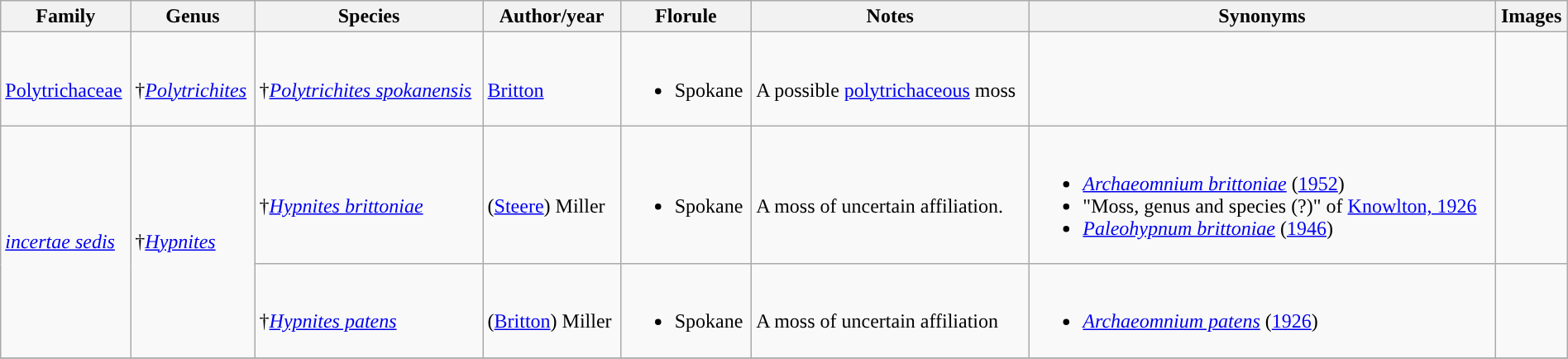<table class="wikitable sortable mw-collapsible" style="margin:auto; width:100%">
<tr>
<th>Family</th>
<th>Genus</th>
<th>Species</th>
<th>Author/year</th>
<th>Florule</th>
<th>Notes</th>
<th>Synonyms</th>
<th>Images</th>
</tr>
<tr>
<td><br><a href='#'>Polytrichaceae</a></td>
<td><br>†<em><a href='#'>Polytrichites</a></em></td>
<td><br>†<em><a href='#'>Polytrichites spokanensis</a></em></td>
<td><br><a href='#'>Britton</a></td>
<td><br><ul><li>Spokane</li></ul></td>
<td><br>A possible <a href='#'>polytrichaceous</a> moss</td>
<td></td>
<td><br></td>
</tr>
<tr>
<td rowspan=2><em><a href='#'>incertae sedis</a></em></td>
<td rowspan=2>†<em><a href='#'>Hypnites</a></em></td>
<td><br>†<em><a href='#'>Hypnites brittoniae</a></em></td>
<td><br>(<a href='#'>Steere</a>) Miller</td>
<td><br><ul><li>Spokane</li></ul></td>
<td><br>A moss of uncertain affiliation.</td>
<td><br><ul><li><em><a href='#'>Archaeomnium brittoniae</a></em> (<a href='#'>1952</a>)</li><li>"Moss, genus and species (?)" of <a href='#'>Knowlton, 1926</a></li><li><em><a href='#'>Paleohypnum brittoniae</a></em> (<a href='#'>1946</a>)</li></ul></td>
<td><br></td>
</tr>
<tr>
<td><br>†<em><a href='#'>Hypnites patens</a></em></td>
<td><br>(<a href='#'>Britton</a>) Miller</td>
<td><br><ul><li>Spokane</li></ul></td>
<td><br>A moss of uncertain affiliation</td>
<td><br><ul><li><em><a href='#'>Archaeomnium patens</a></em> (<a href='#'>1926</a>)</li></ul></td>
<td><br></td>
</tr>
<tr>
</tr>
</table>
